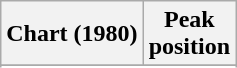<table class="wikitable plainrowheaders">
<tr>
<th>Chart (1980)</th>
<th>Peak<br>position</th>
</tr>
<tr>
</tr>
<tr>
</tr>
</table>
